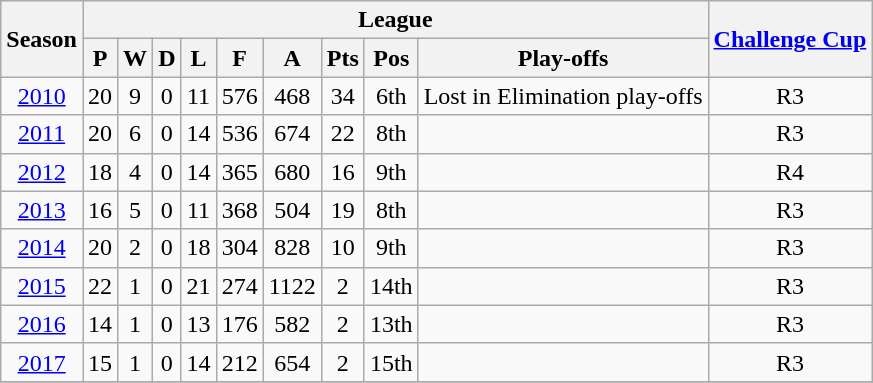<table class="wikitable" style="text-align: center">
<tr>
<th rowspan=2>Season</th>
<th colspan=9>League</th>
<th rowspan=2><a href='#'>Challenge Cup</a></th>
</tr>
<tr>
<th>P</th>
<th>W</th>
<th>D</th>
<th>L</th>
<th>F</th>
<th>A</th>
<th>Pts</th>
<th>Pos</th>
<th>Play-offs</th>
</tr>
<tr>
<td><a href='#'>2010</a></td>
<td>20</td>
<td>9</td>
<td>0</td>
<td>11</td>
<td>576</td>
<td>468</td>
<td>34</td>
<td>6th</td>
<td>Lost in Elimination play-offs</td>
<td>R3</td>
</tr>
<tr>
<td><a href='#'>2011</a></td>
<td>20</td>
<td>6</td>
<td>0</td>
<td>14</td>
<td>536</td>
<td>674</td>
<td>22</td>
<td>8th</td>
<td></td>
<td>R3</td>
</tr>
<tr>
<td><a href='#'>2012</a></td>
<td>18</td>
<td>4</td>
<td>0</td>
<td>14</td>
<td>365</td>
<td>680</td>
<td>16</td>
<td>9th</td>
<td></td>
<td>R4</td>
</tr>
<tr>
<td><a href='#'>2013</a></td>
<td>16</td>
<td>5</td>
<td>0</td>
<td>11</td>
<td>368</td>
<td>504</td>
<td>19</td>
<td>8th</td>
<td></td>
<td>R3</td>
</tr>
<tr>
<td><a href='#'>2014</a></td>
<td>20</td>
<td>2</td>
<td>0</td>
<td>18</td>
<td>304</td>
<td>828</td>
<td>10</td>
<td>9th</td>
<td></td>
<td>R3</td>
</tr>
<tr>
<td><a href='#'>2015</a></td>
<td>22</td>
<td>1</td>
<td>0</td>
<td>21</td>
<td>274</td>
<td>1122</td>
<td>2</td>
<td>14th</td>
<td></td>
<td>R3</td>
</tr>
<tr>
<td><a href='#'>2016</a></td>
<td>14</td>
<td>1</td>
<td>0</td>
<td>13</td>
<td>176</td>
<td>582</td>
<td>2</td>
<td>13th</td>
<td></td>
<td>R3</td>
</tr>
<tr>
<td><a href='#'>2017</a></td>
<td>15</td>
<td>1</td>
<td>0</td>
<td>14</td>
<td>212</td>
<td>654</td>
<td>2</td>
<td>15th</td>
<td></td>
<td>R3</td>
</tr>
<tr>
</tr>
</table>
